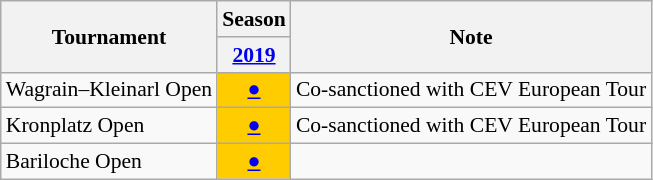<table class=wikitable style="text-align:left; font-size:90%">
<tr>
<th rowspan="2">Tournament</th>
<th colspan="1">Season</th>
<th rowspan="2">Note</th>
</tr>
<tr>
<th><a href='#'>2019</a></th>
</tr>
<tr>
<td> Wagrain–Kleinarl Open</td>
<td bgcolor=#ffcc00 align="center"><a href='#'>●</a></td>
<td>Co-sanctioned with CEV European Tour</td>
</tr>
<tr>
<td> Kronplatz Open</td>
<td bgcolor=#ffcc00 align="center"><a href='#'>●</a></td>
<td>Co-sanctioned with CEV European Tour</td>
</tr>
<tr>
<td> Bariloche Open</td>
<td bgcolor=#ffcc00 align="center"><a href='#'>●</a></td>
<td></td>
</tr>
</table>
